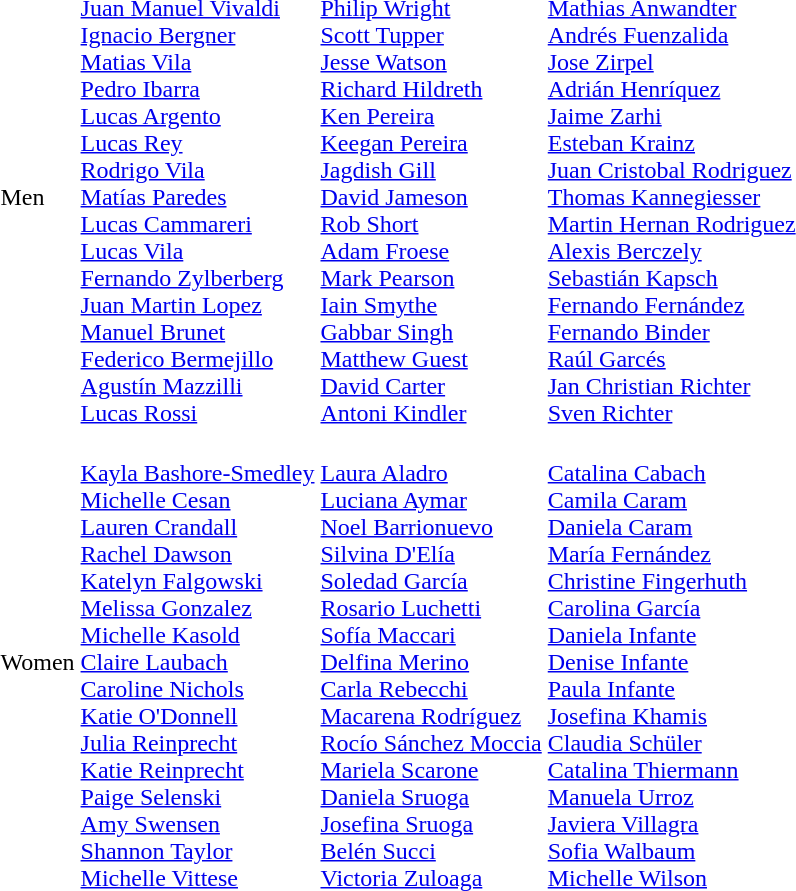<table>
<tr>
<td>Men <br></td>
<td><br><a href='#'>Juan Manuel Vivaldi</a><br><a href='#'>Ignacio Bergner</a><br><a href='#'>Matias Vila</a><br><a href='#'>Pedro Ibarra</a><br><a href='#'>Lucas Argento</a><br><a href='#'>Lucas Rey</a><br><a href='#'>Rodrigo Vila</a><br><a href='#'>Matías Paredes</a><br><a href='#'>Lucas Cammareri</a><br><a href='#'>Lucas Vila</a><br><a href='#'>Fernando Zylberberg</a><br><a href='#'>Juan Martin Lopez</a><br><a href='#'>Manuel Brunet</a><br><a href='#'>Federico Bermejillo</a><br><a href='#'>Agustín Mazzilli</a><br><a href='#'>Lucas Rossi</a></td>
<td><br><a href='#'>Philip Wright</a><br><a href='#'>Scott Tupper</a><br><a href='#'>Jesse Watson</a><br><a href='#'>Richard Hildreth</a><br><a href='#'>Ken Pereira</a><br><a href='#'>Keegan Pereira</a><br><a href='#'>Jagdish Gill</a><br><a href='#'>David Jameson</a><br><a href='#'>Rob Short</a><br><a href='#'>Adam Froese</a><br><a href='#'>Mark Pearson</a><br><a href='#'>Iain Smythe</a><br><a href='#'>Gabbar Singh</a><br><a href='#'>Matthew Guest</a><br><a href='#'>David Carter</a><br><a href='#'>Antoni Kindler</a></td>
<td><br><a href='#'>Mathias Anwandter</a><br><a href='#'>Andrés Fuenzalida</a><br><a href='#'>Jose Zirpel</a><br><a href='#'>Adrián Henríquez</a><br><a href='#'>Jaime Zarhi</a><br><a href='#'>Esteban Krainz</a><br><a href='#'>Juan Cristobal Rodriguez</a><br><a href='#'>Thomas Kannegiesser</a><br><a href='#'>Martin Hernan Rodriguez</a><br><a href='#'>Alexis Berczely</a><br><a href='#'>Sebastián Kapsch</a><br><a href='#'>Fernando Fernández</a><br><a href='#'>Fernando Binder</a><br><a href='#'>Raúl Garcés</a><br><a href='#'>Jan Christian Richter</a><br><a href='#'>Sven Richter</a></td>
</tr>
<tr>
<td>Women <br></td>
<td><br><a href='#'>Kayla Bashore-Smedley</a><br><a href='#'>Michelle Cesan</a><br><a href='#'>Lauren Crandall</a><br><a href='#'>Rachel Dawson</a><br><a href='#'>Katelyn Falgowski</a><br><a href='#'>Melissa Gonzalez</a><br><a href='#'>Michelle Kasold</a><br><a href='#'>Claire Laubach</a><br><a href='#'>Caroline Nichols</a><br><a href='#'>Katie O'Donnell</a><br><a href='#'>Julia Reinprecht</a><br><a href='#'>Katie Reinprecht</a><br><a href='#'>Paige Selenski</a><br><a href='#'>Amy Swensen</a><br><a href='#'>Shannon Taylor</a><br><a href='#'>Michelle Vittese</a></td>
<td><br><a href='#'>Laura Aladro</a><br><a href='#'>Luciana Aymar</a><br><a href='#'>Noel Barrionuevo</a><br><a href='#'>Silvina D'Elía</a><br><a href='#'>Soledad García</a><br><a href='#'>Rosario Luchetti</a><br><a href='#'>Sofía Maccari</a><br><a href='#'>Delfina Merino</a><br><a href='#'>Carla Rebecchi</a><br><a href='#'>Macarena Rodríguez</a><br><a href='#'>Rocío Sánchez Moccia</a><br><a href='#'>Mariela Scarone</a><br><a href='#'>Daniela Sruoga</a><br><a href='#'>Josefina Sruoga</a><br><a href='#'>Belén Succi</a><br><a href='#'>Victoria Zuloaga</a></td>
<td><br><a href='#'>Catalina Cabach</a><br><a href='#'>Camila Caram</a><br><a href='#'>Daniela Caram</a><br><a href='#'>María Fernández</a><br><a href='#'>Christine Fingerhuth</a><br><a href='#'>Carolina García</a><br><a href='#'>Daniela Infante</a><br><a href='#'>Denise Infante</a><br><a href='#'>Paula Infante</a><br><a href='#'>Josefina Khamis</a><br><a href='#'>Claudia Schüler</a><br><a href='#'>Catalina Thiermann</a><br><a href='#'>Manuela Urroz</a><br><a href='#'>Javiera Villagra</a><br><a href='#'>Sofia Walbaum</a><br><a href='#'>Michelle Wilson</a></td>
</tr>
</table>
